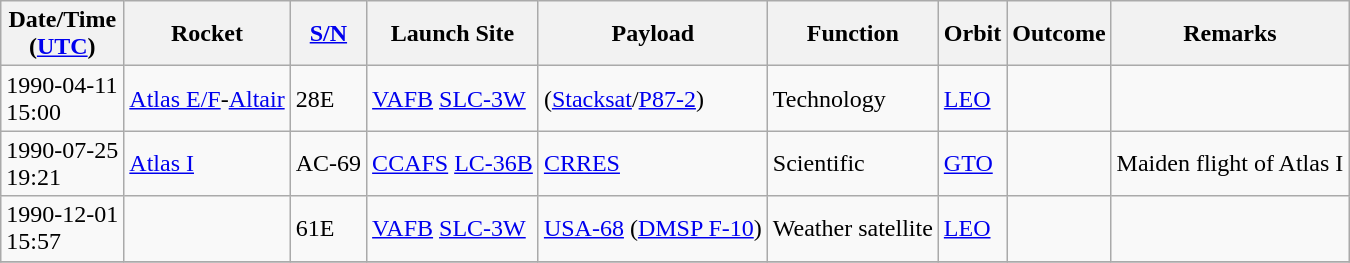<table class="wikitable" style="margin: 1em 1em 1em 0";>
<tr>
<th>Date/Time<br>(<a href='#'>UTC</a>)</th>
<th>Rocket</th>
<th><a href='#'>S/N</a></th>
<th>Launch Site</th>
<th>Payload</th>
<th>Function</th>
<th>Orbit</th>
<th>Outcome</th>
<th>Remarks</th>
</tr>
<tr>
<td>1990-04-11<br>15:00</td>
<td><a href='#'>Atlas E/F</a>-<a href='#'>Altair</a></td>
<td>28E</td>
<td><a href='#'>VAFB</a> <a href='#'>SLC-3W</a></td>
<td> (<a href='#'>Stacksat</a>/<a href='#'>P87-2</a>)</td>
<td>Technology</td>
<td><a href='#'>LEO</a></td>
<td></td>
<td></td>
</tr>
<tr>
<td>1990-07-25<br>19:21</td>
<td><a href='#'>Atlas I</a></td>
<td>AC-69</td>
<td><a href='#'>CCAFS</a> <a href='#'>LC-36B</a></td>
<td><a href='#'>CRRES</a></td>
<td>Scientific</td>
<td><a href='#'>GTO</a></td>
<td></td>
<td>Maiden flight of Atlas I</td>
</tr>
<tr>
<td>1990-12-01<br>15:57</td>
<td></td>
<td>61E</td>
<td><a href='#'>VAFB</a> <a href='#'>SLC-3W</a></td>
<td><a href='#'>USA-68</a> (<a href='#'>DMSP F-10</a>)</td>
<td>Weather satellite</td>
<td><a href='#'>LEO</a></td>
<td></td>
<td></td>
</tr>
<tr>
</tr>
</table>
